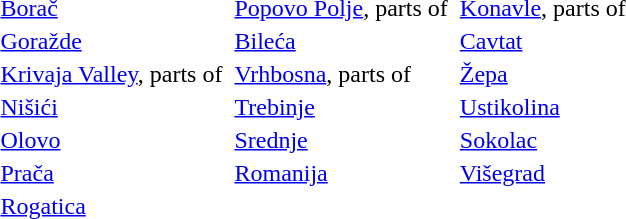<table>
<tr |->
<th></th>
<th></th>
<th></th>
<th></th>
</tr>
<tr || || || |->
<td><a href='#'>Borač</a></td>
<td></td>
<td><a href='#'>Popovo Polje</a>, parts of</td>
<td></td>
<td><a href='#'>Konavle</a>, parts of</td>
</tr>
<tr || || |||->
<td><a href='#'>Goražde</a></td>
<td></td>
<td><a href='#'>Bileća</a></td>
<td></td>
<td><a href='#'>Cavtat</a></td>
</tr>
<tr || || || |->
<td><a href='#'>Krivaja Valley</a>, parts of</td>
<td></td>
<td><a href='#'>Vrhbosna</a>, parts of</td>
<td></td>
<td><a href='#'>Žepa</a></td>
</tr>
<tr || || || |->
<td><a href='#'>Nišići</a></td>
<td></td>
<td><a href='#'>Trebinje</a></td>
<td></td>
<td><a href='#'>Ustikolina</a></td>
</tr>
<tr || || || |->
<td><a href='#'>Olovo</a></td>
<td></td>
<td><a href='#'>Srednje</a></td>
<td></td>
<td><a href='#'>Sokolac</a></td>
</tr>
<tr || || || |->
<td><a href='#'>Prača</a></td>
<td></td>
<td><a href='#'>Romanija</a></td>
<td></td>
<td><a href='#'>Višegrad</a></td>
</tr>
<tr || || || |->
<td><a href='#'>Rogatica</a></td>
<td></td>
<td></td>
<td></td>
</tr>
</table>
